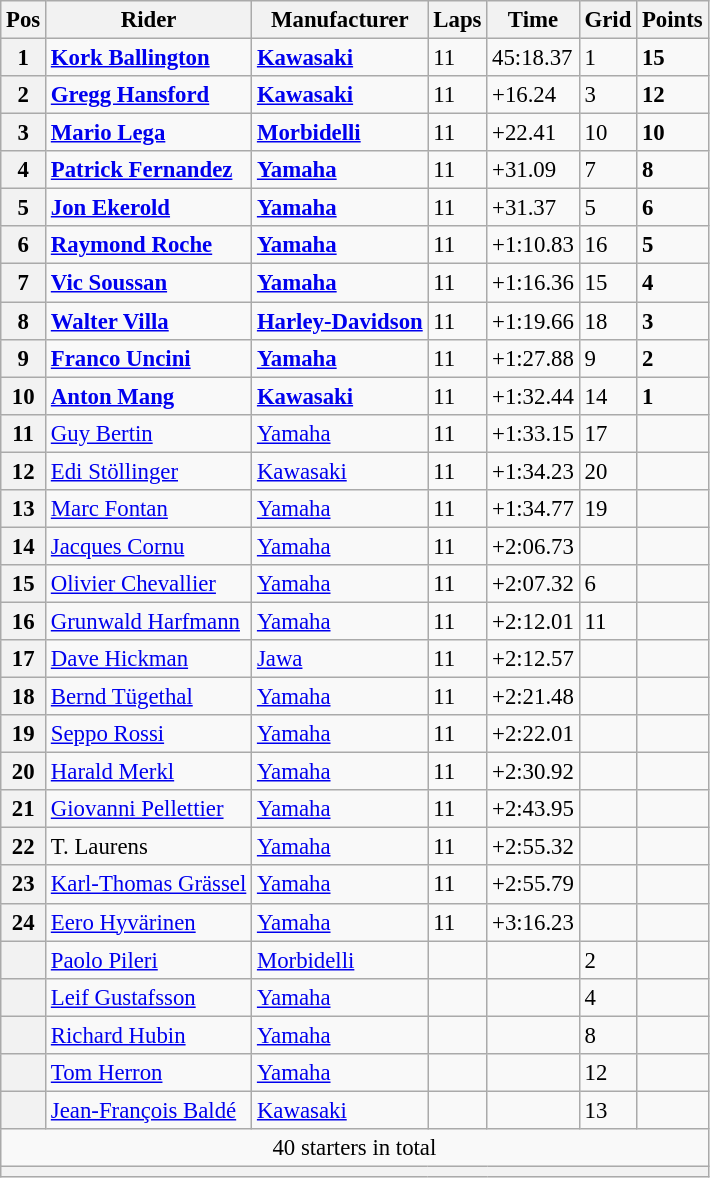<table class="wikitable" style="font-size: 95%;">
<tr>
<th>Pos</th>
<th>Rider</th>
<th>Manufacturer</th>
<th>Laps</th>
<th>Time</th>
<th>Grid</th>
<th>Points</th>
</tr>
<tr>
<th>1</th>
<td> <strong><a href='#'>Kork Ballington</a></strong></td>
<td><strong><a href='#'>Kawasaki</a></strong></td>
<td>11</td>
<td>45:18.37</td>
<td>1</td>
<td><strong>15</strong></td>
</tr>
<tr>
<th>2</th>
<td> <strong><a href='#'>Gregg Hansford</a></strong></td>
<td><strong><a href='#'>Kawasaki</a></strong></td>
<td>11</td>
<td>+16.24</td>
<td>3</td>
<td><strong>12</strong></td>
</tr>
<tr>
<th>3</th>
<td> <strong><a href='#'>Mario Lega</a></strong></td>
<td><strong><a href='#'>Morbidelli</a></strong></td>
<td>11</td>
<td>+22.41</td>
<td>10</td>
<td><strong>10</strong></td>
</tr>
<tr>
<th>4</th>
<td> <strong><a href='#'>Patrick Fernandez</a></strong></td>
<td><strong><a href='#'>Yamaha</a></strong></td>
<td>11</td>
<td>+31.09</td>
<td>7</td>
<td><strong>8</strong></td>
</tr>
<tr>
<th>5</th>
<td> <strong><a href='#'>Jon Ekerold</a></strong></td>
<td><strong><a href='#'>Yamaha</a></strong></td>
<td>11</td>
<td>+31.37</td>
<td>5</td>
<td><strong>6</strong></td>
</tr>
<tr>
<th>6</th>
<td> <strong><a href='#'>Raymond Roche</a></strong></td>
<td><strong><a href='#'>Yamaha</a></strong></td>
<td>11</td>
<td>+1:10.83</td>
<td>16</td>
<td><strong>5</strong></td>
</tr>
<tr>
<th>7</th>
<td> <strong><a href='#'>Vic Soussan</a></strong></td>
<td><strong><a href='#'>Yamaha</a></strong></td>
<td>11</td>
<td>+1:16.36</td>
<td>15</td>
<td><strong>4</strong></td>
</tr>
<tr>
<th>8</th>
<td> <strong><a href='#'>Walter Villa</a></strong></td>
<td><strong><a href='#'>Harley-Davidson</a></strong></td>
<td>11</td>
<td>+1:19.66</td>
<td>18</td>
<td><strong>3</strong></td>
</tr>
<tr>
<th>9</th>
<td> <strong><a href='#'>Franco Uncini</a></strong></td>
<td><strong><a href='#'>Yamaha</a></strong></td>
<td>11</td>
<td>+1:27.88</td>
<td>9</td>
<td><strong>2</strong></td>
</tr>
<tr>
<th>10</th>
<td> <strong><a href='#'>Anton Mang</a></strong></td>
<td><strong><a href='#'>Kawasaki</a></strong></td>
<td>11</td>
<td>+1:32.44</td>
<td>14</td>
<td><strong>1</strong></td>
</tr>
<tr>
<th>11</th>
<td> <a href='#'>Guy Bertin</a></td>
<td><a href='#'>Yamaha</a></td>
<td>11</td>
<td>+1:33.15</td>
<td>17</td>
<td></td>
</tr>
<tr>
<th>12</th>
<td> <a href='#'>Edi Stöllinger</a></td>
<td><a href='#'>Kawasaki</a></td>
<td>11</td>
<td>+1:34.23</td>
<td>20</td>
<td></td>
</tr>
<tr>
<th>13</th>
<td> <a href='#'>Marc Fontan</a></td>
<td><a href='#'>Yamaha</a></td>
<td>11</td>
<td>+1:34.77</td>
<td>19</td>
<td></td>
</tr>
<tr>
<th>14</th>
<td> <a href='#'>Jacques Cornu</a></td>
<td><a href='#'>Yamaha</a></td>
<td>11</td>
<td>+2:06.73</td>
<td></td>
<td></td>
</tr>
<tr>
<th>15</th>
<td> <a href='#'>Olivier Chevallier</a></td>
<td><a href='#'>Yamaha</a></td>
<td>11</td>
<td>+2:07.32</td>
<td>6</td>
<td></td>
</tr>
<tr>
<th>16</th>
<td> <a href='#'>Grunwald Harfmann</a></td>
<td><a href='#'>Yamaha</a></td>
<td>11</td>
<td>+2:12.01</td>
<td>11</td>
<td></td>
</tr>
<tr>
<th>17</th>
<td> <a href='#'>Dave Hickman</a></td>
<td><a href='#'>Jawa</a></td>
<td>11</td>
<td>+2:12.57</td>
<td></td>
<td></td>
</tr>
<tr>
<th>18</th>
<td> <a href='#'>Bernd Tügethal</a></td>
<td><a href='#'>Yamaha</a></td>
<td>11</td>
<td>+2:21.48</td>
<td></td>
<td></td>
</tr>
<tr>
<th>19</th>
<td> <a href='#'>Seppo Rossi</a></td>
<td><a href='#'>Yamaha</a></td>
<td>11</td>
<td>+2:22.01</td>
<td></td>
<td></td>
</tr>
<tr>
<th>20</th>
<td> <a href='#'>Harald Merkl</a></td>
<td><a href='#'>Yamaha</a></td>
<td>11</td>
<td>+2:30.92</td>
<td></td>
<td></td>
</tr>
<tr>
<th>21</th>
<td> <a href='#'>Giovanni Pellettier</a></td>
<td><a href='#'>Yamaha</a></td>
<td>11</td>
<td>+2:43.95</td>
<td></td>
<td></td>
</tr>
<tr>
<th>22</th>
<td> T. Laurens</td>
<td><a href='#'>Yamaha</a></td>
<td>11</td>
<td>+2:55.32</td>
<td></td>
<td></td>
</tr>
<tr>
<th>23</th>
<td> <a href='#'>Karl-Thomas Grässel</a></td>
<td><a href='#'>Yamaha</a></td>
<td>11</td>
<td>+2:55.79</td>
<td></td>
<td></td>
</tr>
<tr>
<th>24</th>
<td> <a href='#'>Eero Hyvärinen</a></td>
<td><a href='#'>Yamaha</a></td>
<td>11</td>
<td>+3:16.23</td>
<td></td>
<td></td>
</tr>
<tr>
<th></th>
<td> <a href='#'>Paolo Pileri</a></td>
<td><a href='#'>Morbidelli</a></td>
<td></td>
<td></td>
<td>2</td>
<td></td>
</tr>
<tr>
<th></th>
<td> <a href='#'>Leif Gustafsson</a></td>
<td><a href='#'>Yamaha</a></td>
<td></td>
<td></td>
<td>4</td>
<td></td>
</tr>
<tr>
<th></th>
<td> <a href='#'>Richard Hubin</a></td>
<td><a href='#'>Yamaha</a></td>
<td></td>
<td></td>
<td>8</td>
<td></td>
</tr>
<tr>
<th></th>
<td> <a href='#'>Tom Herron</a></td>
<td><a href='#'>Yamaha</a></td>
<td></td>
<td></td>
<td>12</td>
<td></td>
</tr>
<tr>
<th></th>
<td> <a href='#'>Jean-François Baldé</a></td>
<td><a href='#'>Kawasaki</a></td>
<td></td>
<td></td>
<td>13</td>
<td></td>
</tr>
<tr>
<td colspan=7 align=center>40 starters in total</td>
</tr>
<tr>
<th colspan=7></th>
</tr>
</table>
